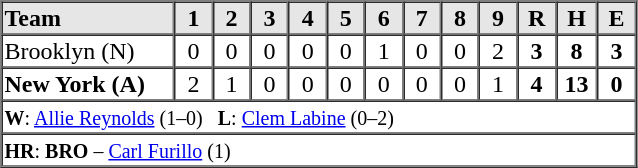<table border=1 cellspacing=0 width=425 style="margin-left:3em;">
<tr style="text-align:center; background-color:#e6e6e6;">
<th align=left width=125>Team</th>
<th width=25>1</th>
<th width=25>2</th>
<th width=25>3</th>
<th width=25>4</th>
<th width=25>5</th>
<th width=25>6</th>
<th width=25>7</th>
<th width=25>8</th>
<th width=25>9</th>
<th width=25>R</th>
<th width=25>H</th>
<th width=25>E</th>
</tr>
<tr style="text-align:center;">
<td align=left>Brooklyn (N)</td>
<td>0</td>
<td>0</td>
<td>0</td>
<td>0</td>
<td>0</td>
<td>1</td>
<td>0</td>
<td>0</td>
<td>2</td>
<td><strong>3</strong></td>
<td><strong>8</strong></td>
<td><strong>3</strong></td>
</tr>
<tr style="text-align:center;">
<td align=left><strong>New York (A)</strong></td>
<td>2</td>
<td>1</td>
<td>0</td>
<td>0</td>
<td>0</td>
<td>0</td>
<td>0</td>
<td>0</td>
<td>1</td>
<td><strong>4</strong></td>
<td><strong>13</strong></td>
<td><strong>0</strong></td>
</tr>
<tr style="text-align:left;">
<td colspan=13><small><strong>W</strong>: <a href='#'>Allie Reynolds</a> (1–0)   <strong>L</strong>: <a href='#'>Clem Labine</a> (0–2)</small></td>
</tr>
<tr style="text-align:left;">
<td colspan=13><small><strong>HR</strong>: <strong>BRO</strong> – <a href='#'>Carl Furillo</a> (1)</small></td>
</tr>
</table>
